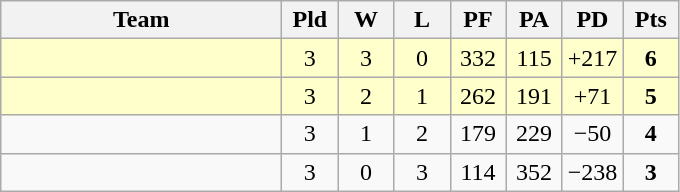<table class=wikitable style="text-align:center">
<tr>
<th width=180>Team</th>
<th width=30>Pld</th>
<th width=30>W</th>
<th width=30>L</th>
<th width=30>PF</th>
<th width=30>PA</th>
<th width=30>PD</th>
<th width=30>Pts</th>
</tr>
<tr bgcolor="#ffffcc">
<td align="left"></td>
<td>3</td>
<td>3</td>
<td>0</td>
<td>332</td>
<td>115</td>
<td>+217</td>
<td><strong>6</strong></td>
</tr>
<tr bgcolor="#ffffcc">
<td align="left"></td>
<td>3</td>
<td>2</td>
<td>1</td>
<td>262</td>
<td>191</td>
<td>+71</td>
<td><strong>5</strong></td>
</tr>
<tr>
<td align="left"></td>
<td>3</td>
<td>1</td>
<td>2</td>
<td>179</td>
<td>229</td>
<td>−50</td>
<td><strong>4</strong></td>
</tr>
<tr>
<td align="left"></td>
<td>3</td>
<td>0</td>
<td>3</td>
<td>114</td>
<td>352</td>
<td>−238</td>
<td><strong>3</strong></td>
</tr>
</table>
